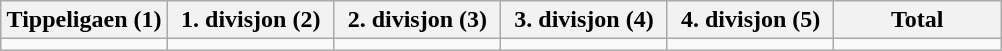<table class="wikitable">
<tr>
<th width="16.6%">Tippeligaen (1)</th>
<th width="16.6%">1. divisjon (2)</th>
<th width="16.6%">2. divisjon (3)</th>
<th width="16.6%">3. divisjon (4)</th>
<th width="16.6%">4. divisjon (5)</th>
<th width="16.6%">Total</th>
</tr>
<tr>
<td></td>
<td></td>
<td></td>
<td></td>
<td></td>
<td></td>
</tr>
</table>
